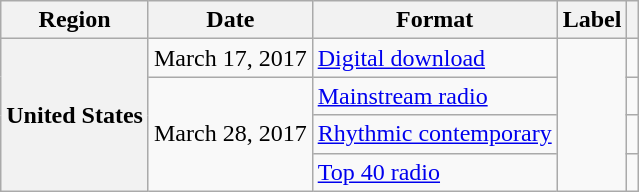<table class="wikitable plainrowheaders">
<tr>
<th>Region</th>
<th>Date</th>
<th>Format</th>
<th>Label</th>
<th></th>
</tr>
<tr>
<th rowspan="4" scope="row">United States</th>
<td>March 17, 2017</td>
<td><a href='#'>Digital download</a></td>
<td rowspan="4"></td>
<td></td>
</tr>
<tr>
<td rowspan="3">March 28, 2017</td>
<td><a href='#'>Mainstream radio</a></td>
<td></td>
</tr>
<tr>
<td><a href='#'>Rhythmic contemporary</a></td>
<td></td>
</tr>
<tr>
<td><a href='#'>Top 40 radio</a></td>
<td></td>
</tr>
</table>
